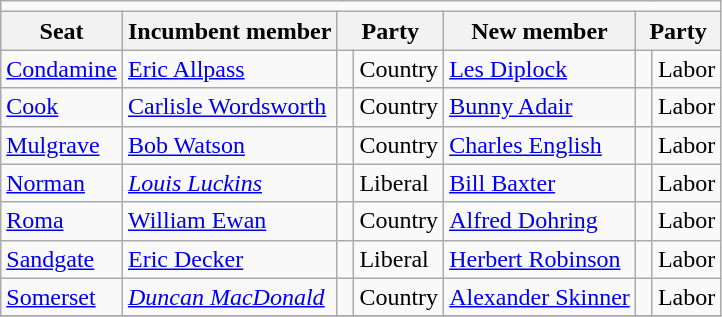<table class="wikitable">
<tr>
<td colspan=7></td>
</tr>
<tr>
<th>Seat</th>
<th>Incumbent member</th>
<th colspan=2>Party</th>
<th>New member</th>
<th colspan=2>Party</th>
</tr>
<tr>
<td><a href='#'>Condamine</a></td>
<td><a href='#'>Eric Allpass</a></td>
<td> </td>
<td>Country</td>
<td><a href='#'>Les Diplock</a></td>
<td> </td>
<td>Labor</td>
</tr>
<tr>
<td><a href='#'>Cook</a></td>
<td><a href='#'>Carlisle Wordsworth</a></td>
<td> </td>
<td>Country</td>
<td><a href='#'>Bunny Adair</a></td>
<td> </td>
<td>Labor</td>
</tr>
<tr>
<td><a href='#'>Mulgrave</a></td>
<td><a href='#'>Bob Watson</a></td>
<td> </td>
<td>Country</td>
<td><a href='#'>Charles English</a></td>
<td> </td>
<td>Labor</td>
</tr>
<tr>
<td><a href='#'>Norman</a></td>
<td><em><a href='#'>Louis Luckins</a></em></td>
<td> </td>
<td>Liberal</td>
<td><a href='#'>Bill Baxter</a></td>
<td> </td>
<td>Labor</td>
</tr>
<tr>
<td><a href='#'>Roma</a></td>
<td><a href='#'>William Ewan</a></td>
<td> </td>
<td>Country</td>
<td><a href='#'>Alfred Dohring</a></td>
<td> </td>
<td>Labor</td>
</tr>
<tr>
<td><a href='#'>Sandgate</a></td>
<td><a href='#'>Eric Decker</a></td>
<td> </td>
<td>Liberal</td>
<td><a href='#'>Herbert Robinson</a></td>
<td> </td>
<td>Labor</td>
</tr>
<tr>
<td><a href='#'>Somerset</a></td>
<td><em><a href='#'>Duncan MacDonald</a></em></td>
<td> </td>
<td>Country</td>
<td><a href='#'>Alexander Skinner</a></td>
<td> </td>
<td>Labor</td>
</tr>
<tr>
</tr>
</table>
